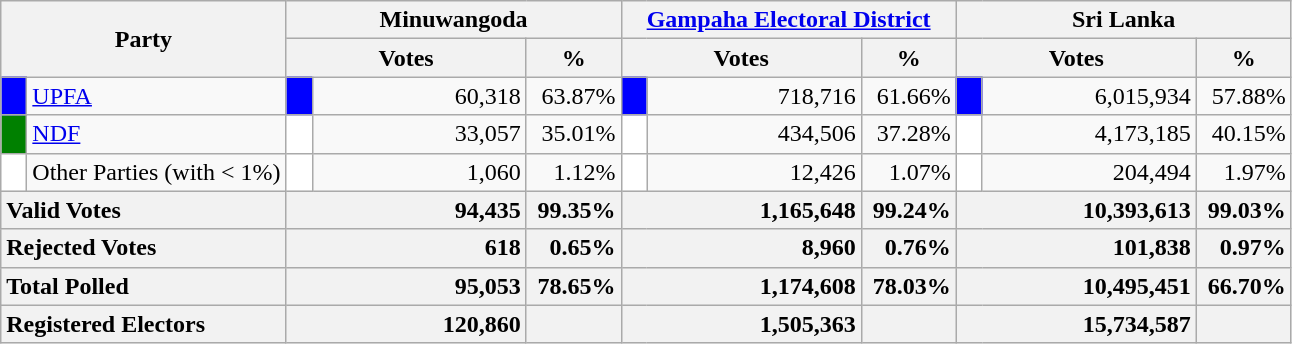<table class="wikitable">
<tr>
<th colspan="2" width="144px"rowspan="2">Party</th>
<th colspan="3" width="216px">Minuwangoda</th>
<th colspan="3" width="216px"><a href='#'>Gampaha Electoral District</a></th>
<th colspan="3" width="216px">Sri Lanka</th>
</tr>
<tr>
<th colspan="2" width="144px">Votes</th>
<th>%</th>
<th colspan="2" width="144px">Votes</th>
<th>%</th>
<th colspan="2" width="144px">Votes</th>
<th>%</th>
</tr>
<tr>
<td style="background-color:blue;" width="10px"></td>
<td style="text-align:left;"><a href='#'>UPFA</a></td>
<td style="background-color:blue;" width="10px"></td>
<td style="text-align:right;">60,318</td>
<td style="text-align:right;">63.87%</td>
<td style="background-color:blue;" width="10px"></td>
<td style="text-align:right;">718,716</td>
<td style="text-align:right;">61.66%</td>
<td style="background-color:blue;" width="10px"></td>
<td style="text-align:right;">6,015,934</td>
<td style="text-align:right;">57.88%</td>
</tr>
<tr>
<td style="background-color:green;" width="10px"></td>
<td style="text-align:left;"><a href='#'>NDF</a></td>
<td style="background-color:white;" width="10px"></td>
<td style="text-align:right;">33,057</td>
<td style="text-align:right;">35.01%</td>
<td style="background-color:white;" width="10px"></td>
<td style="text-align:right;">434,506</td>
<td style="text-align:right;">37.28%</td>
<td style="background-color:white;" width="10px"></td>
<td style="text-align:right;">4,173,185</td>
<td style="text-align:right;">40.15%</td>
</tr>
<tr>
<td style="background-color:white;" width="10px"></td>
<td style="text-align:left;">Other Parties (with < 1%)</td>
<td style="background-color:white;" width="10px"></td>
<td style="text-align:right;">1,060</td>
<td style="text-align:right;">1.12%</td>
<td style="background-color:white;" width="10px"></td>
<td style="text-align:right;">12,426</td>
<td style="text-align:right;">1.07%</td>
<td style="background-color:white;" width="10px"></td>
<td style="text-align:right;">204,494</td>
<td style="text-align:right;">1.97%</td>
</tr>
<tr>
<th colspan="2" width="144px"style="text-align:left;">Valid Votes</th>
<th style="text-align:right;"colspan="2" width="144px">94,435</th>
<th style="text-align:right;">99.35%</th>
<th style="text-align:right;"colspan="2" width="144px">1,165,648</th>
<th style="text-align:right;">99.24%</th>
<th style="text-align:right;"colspan="2" width="144px">10,393,613</th>
<th style="text-align:right;">99.03%</th>
</tr>
<tr>
<th colspan="2" width="144px"style="text-align:left;">Rejected Votes</th>
<th style="text-align:right;"colspan="2" width="144px">618</th>
<th style="text-align:right;">0.65%</th>
<th style="text-align:right;"colspan="2" width="144px">8,960</th>
<th style="text-align:right;">0.76%</th>
<th style="text-align:right;"colspan="2" width="144px">101,838</th>
<th style="text-align:right;">0.97%</th>
</tr>
<tr>
<th colspan="2" width="144px"style="text-align:left;">Total Polled</th>
<th style="text-align:right;"colspan="2" width="144px">95,053</th>
<th style="text-align:right;">78.65%</th>
<th style="text-align:right;"colspan="2" width="144px">1,174,608</th>
<th style="text-align:right;">78.03%</th>
<th style="text-align:right;"colspan="2" width="144px">10,495,451</th>
<th style="text-align:right;">66.70%</th>
</tr>
<tr>
<th colspan="2" width="144px"style="text-align:left;">Registered Electors</th>
<th style="text-align:right;"colspan="2" width="144px">120,860</th>
<th></th>
<th style="text-align:right;"colspan="2" width="144px">1,505,363</th>
<th></th>
<th style="text-align:right;"colspan="2" width="144px">15,734,587</th>
<th></th>
</tr>
</table>
